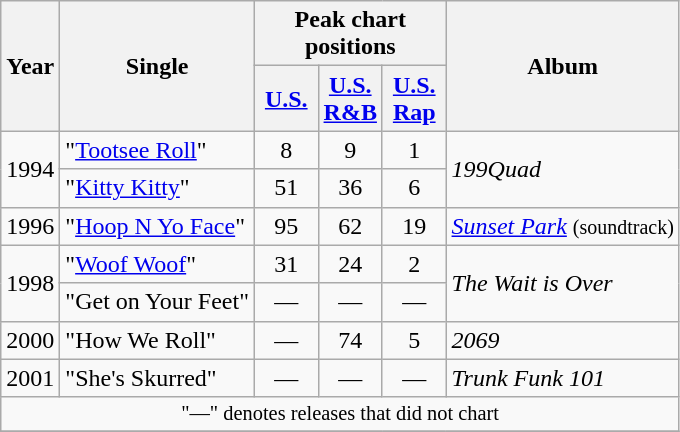<table class="wikitable" style="text-align:center;">
<tr>
<th rowspan="2">Year</th>
<th rowspan="2">Single</th>
<th colspan="3">Peak chart positions</th>
<th rowspan="2">Album</th>
</tr>
<tr>
<th width="35"><a href='#'>U.S.</a></th>
<th width="35"><a href='#'>U.S.<br>R&B</a></th>
<th width="35"><a href='#'>U.S.<br>Rap</a></th>
</tr>
<tr>
<td rowspan="2">1994</td>
<td align="left">"<a href='#'>Tootsee Roll</a>"</td>
<td>8</td>
<td>9</td>
<td>1</td>
<td align="left" rowspan="2"><em>199Quad</em></td>
</tr>
<tr>
<td align="left">"<a href='#'>Kitty Kitty</a>"</td>
<td>51</td>
<td>36</td>
<td>6</td>
</tr>
<tr>
<td>1996</td>
<td align="left">"<a href='#'>Hoop N Yo Face</a>"</td>
<td>95</td>
<td>62</td>
<td>19</td>
<td align="left"><em><a href='#'>Sunset Park</a></em> <small>(soundtrack)</small></td>
</tr>
<tr>
<td rowspan="2">1998</td>
<td align="left">"<a href='#'>Woof Woof</a>"</td>
<td>31</td>
<td>24</td>
<td>2</td>
<td align="left" rowspan="2"><em>The Wait is Over</em></td>
</tr>
<tr>
<td align="left">"Get on Your Feet"</td>
<td>—</td>
<td>—</td>
<td>—</td>
</tr>
<tr>
<td>2000</td>
<td align="left">"How We Roll"</td>
<td>—</td>
<td>74</td>
<td>5</td>
<td align="left"><em>2069</em></td>
</tr>
<tr>
<td>2001</td>
<td align="left">"She's Skurred"</td>
<td>—</td>
<td>—</td>
<td>—</td>
<td align="left"><em>Trunk Funk 101</em></td>
</tr>
<tr>
<td colspan="15" style="font-size:85%">"—" denotes releases that did not chart</td>
</tr>
<tr>
</tr>
</table>
